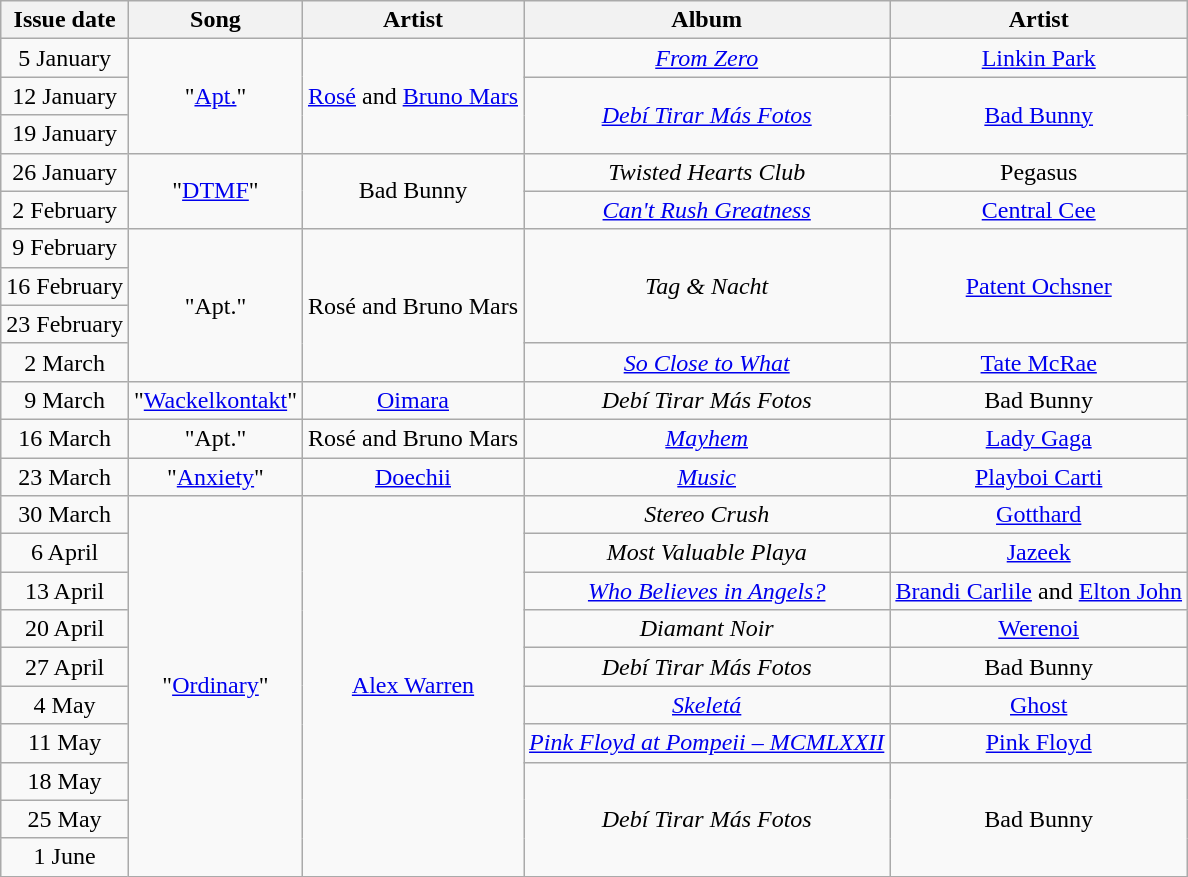<table class="wikitable plainrowheaders" style="text-align:center">
<tr>
<th scope="col">Issue date</th>
<th scope="col">Song</th>
<th scope="col">Artist</th>
<th scope="col">Album</th>
<th scope="col">Artist</th>
</tr>
<tr>
<td scope="row">5 January</td>
<td rowspan="3">"<a href='#'>Apt.</a>"</td>
<td rowspan="3"><a href='#'>Rosé</a> and <a href='#'>Bruno Mars</a></td>
<td><em><a href='#'>From Zero</a></em></td>
<td><a href='#'>Linkin Park</a></td>
</tr>
<tr>
<td scope="row">12 January</td>
<td rowspan="2"><em><a href='#'>Debí Tirar Más Fotos</a></em></td>
<td rowspan="2"><a href='#'>Bad Bunny</a></td>
</tr>
<tr>
<td scope="row">19 January</td>
</tr>
<tr>
<td scope="row">26 January</td>
<td rowspan="2">"<a href='#'>DTMF</a>"</td>
<td rowspan="2">Bad Bunny</td>
<td><em>Twisted Hearts Club</em></td>
<td>Pegasus</td>
</tr>
<tr>
<td scope="row">2 February</td>
<td><em><a href='#'>Can't Rush Greatness</a></em></td>
<td><a href='#'>Central Cee</a></td>
</tr>
<tr>
<td scope="row">9 February</td>
<td rowspan="4">"Apt."</td>
<td rowspan="4">Rosé and Bruno Mars</td>
<td rowspan="3"><em>Tag & Nacht</em></td>
<td rowspan="3"><a href='#'>Patent Ochsner</a></td>
</tr>
<tr>
<td scope="row">16 February</td>
</tr>
<tr>
<td scope="row">23 February</td>
</tr>
<tr>
<td scope="row">2 March</td>
<td><em><a href='#'>So Close to What</a></em></td>
<td><a href='#'>Tate McRae</a></td>
</tr>
<tr>
<td scope="row">9 March</td>
<td>"<a href='#'>Wackelkontakt</a>"</td>
<td><a href='#'>Oimara</a></td>
<td><em>Debí Tirar Más Fotos</em></td>
<td>Bad Bunny</td>
</tr>
<tr>
<td scope="row">16 March</td>
<td>"Apt."</td>
<td>Rosé and Bruno Mars</td>
<td><em><a href='#'>Mayhem</a></em></td>
<td><a href='#'>Lady Gaga</a></td>
</tr>
<tr>
<td scope="row">23 March</td>
<td>"<a href='#'>Anxiety</a>"</td>
<td><a href='#'>Doechii</a></td>
<td><em><a href='#'>Music</a></em></td>
<td><a href='#'>Playboi Carti</a></td>
</tr>
<tr>
<td scope="row">30 March</td>
<td rowspan="10">"<a href='#'>Ordinary</a>"</td>
<td rowspan="10"><a href='#'>Alex Warren</a></td>
<td><em>Stereo Crush</em></td>
<td><a href='#'>Gotthard</a></td>
</tr>
<tr>
<td scope="row">6 April</td>
<td><em>Most Valuable Playa</em></td>
<td><a href='#'>Jazeek</a></td>
</tr>
<tr>
<td scope="row">13 April</td>
<td><em><a href='#'>Who Believes in Angels?</a></em></td>
<td><a href='#'>Brandi Carlile</a> and <a href='#'>Elton John</a></td>
</tr>
<tr>
<td scope="row">20 April</td>
<td><em>Diamant Noir</em></td>
<td><a href='#'>Werenoi</a></td>
</tr>
<tr>
<td scope="row">27 April</td>
<td><em>Debí Tirar Más Fotos</em></td>
<td>Bad Bunny</td>
</tr>
<tr>
<td scope="row">4 May</td>
<td><em><a href='#'>Skeletá</a></em></td>
<td><a href='#'>Ghost</a></td>
</tr>
<tr>
<td scope="row">11 May</td>
<td><em><a href='#'>Pink Floyd at Pompeii – MCMLXXII</a></em></td>
<td><a href='#'>Pink Floyd</a></td>
</tr>
<tr>
<td scope="row">18 May</td>
<td rowspan="3"><em>Debí Tirar Más Fotos</em></td>
<td rowspan="3">Bad Bunny</td>
</tr>
<tr>
<td scope="row">25 May</td>
</tr>
<tr>
<td scope="row">1 June</td>
</tr>
</table>
